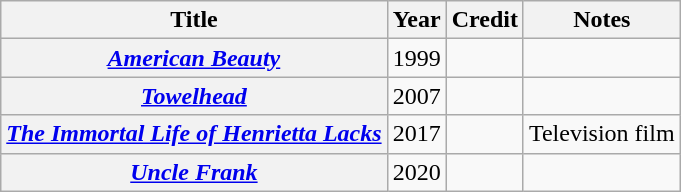<table class="wikitable sortable plainrowheaders">
<tr>
<th scope="col">Title</th>
<th scope="col">Year</th>
<th scope="col">Credit</th>
<th scope="col" class="unsortable">Notes</th>
</tr>
<tr>
<th scope="row"><em><a href='#'>American Beauty</a></em></th>
<td style="text-align:center;">1999</td>
<td></td>
<td></td>
</tr>
<tr>
<th scope="row"><em><a href='#'>Towelhead</a></em></th>
<td style="text-align:center;">2007</td>
<td></td>
<td></td>
</tr>
<tr>
<th scope="row"><em><a href='#'>The Immortal Life of Henrietta Lacks</a></em></th>
<td style="text-align:center;">2017</td>
<td></td>
<td>Television film</td>
</tr>
<tr>
<th scope="row"><em><a href='#'>Uncle Frank</a></em></th>
<td style="text-align:center;">2020</td>
<td></td>
<td></td>
</tr>
</table>
